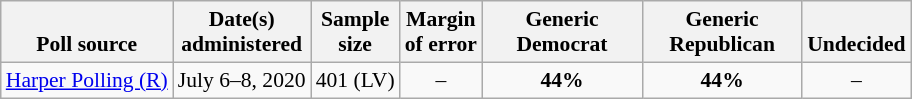<table class="wikitable" style="font-size:90%;text-align:center;">
<tr valign=bottom>
<th>Poll source</th>
<th>Date(s)<br>administered</th>
<th>Sample<br>size</th>
<th>Margin<br>of error</th>
<th style="width:100px;">Generic<br>Democrat</th>
<th style="width:100px;">Generic<br>Republican</th>
<th>Undecided</th>
</tr>
<tr>
<td style="text-align:left;"><a href='#'>Harper Polling (R)</a></td>
<td>July 6–8, 2020</td>
<td>401 (LV)</td>
<td>–</td>
<td><strong>44%</strong></td>
<td><strong>44%</strong></td>
<td>–</td>
</tr>
</table>
